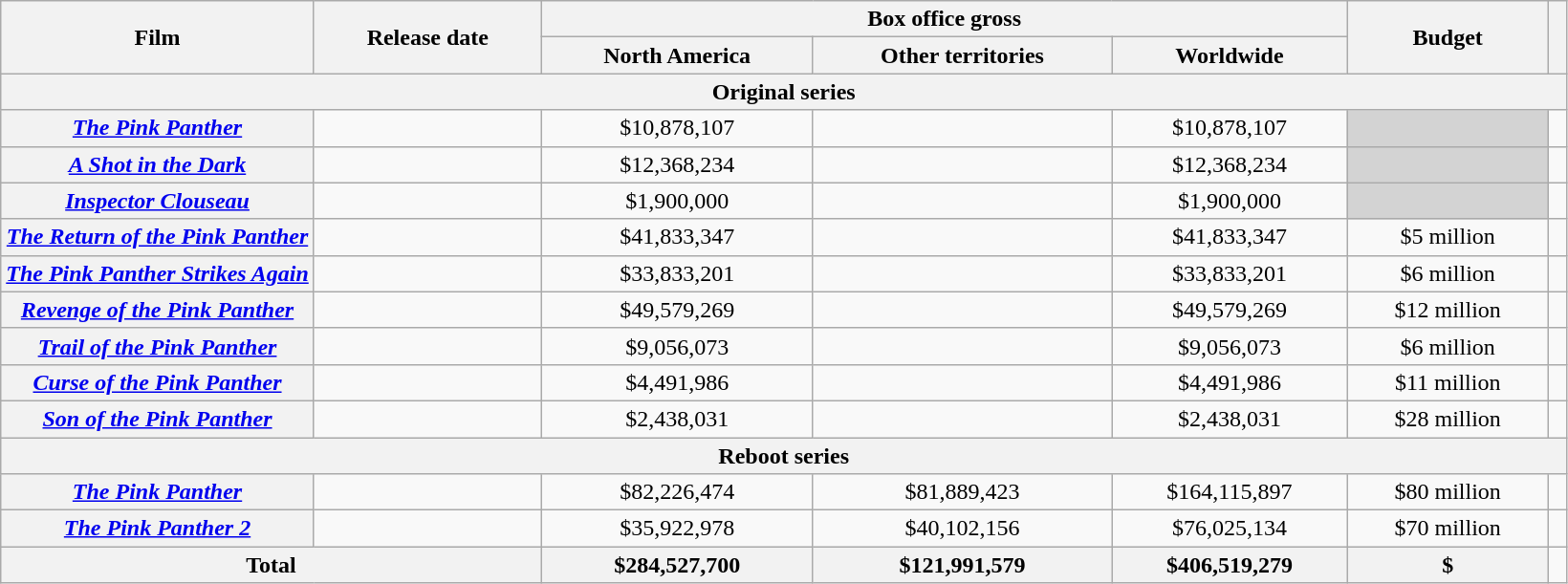<table class="wikitable plainrowheaders" style="text-align:center;">
<tr>
<th rowspan="2" style="width:20%;">Film</th>
<th scope="col" rowspan="2">Release date</th>
<th colspan="3">Box office gross</th>
<th rowspan=2>Budget</th>
<th rowspan=2></th>
</tr>
<tr>
<th>North America</th>
<th>Other territories</th>
<th>Worldwide</th>
</tr>
<tr>
<th colspan="13">Original series</th>
</tr>
<tr>
<th scope="row"><em><a href='#'>The Pink Panther</a></em></th>
<td></td>
<td>$10,878,107</td>
<td></td>
<td>$10,878,107</td>
<td style="background:#d3d3d3;"></td>
<td></td>
</tr>
<tr>
<th scope="row"><em><a href='#'>A Shot in the Dark</a></em></th>
<td></td>
<td>$12,368,234</td>
<td></td>
<td>$12,368,234</td>
<td style="background:#d3d3d3;"></td>
<td></td>
</tr>
<tr>
<th scope="row"><em><a href='#'>Inspector Clouseau</a></em></th>
<td></td>
<td>$1,900,000</td>
<td></td>
<td>$1,900,000</td>
<td style="background:#d3d3d3;"></td>
<td></td>
</tr>
<tr>
<th scope="row"><em><a href='#'>The Return of the Pink Panther</a></em></th>
<td></td>
<td>$41,833,347</td>
<td></td>
<td>$41,833,347</td>
<td>$5 million</td>
<td></td>
</tr>
<tr>
<th scope="row"><em><a href='#'>The Pink Panther Strikes Again</a></em></th>
<td></td>
<td>$33,833,201</td>
<td></td>
<td>$33,833,201</td>
<td>$6 million</td>
<td></td>
</tr>
<tr>
<th scope="row"><em><a href='#'>Revenge of the Pink Panther</a></em></th>
<td></td>
<td>$49,579,269</td>
<td></td>
<td>$49,579,269</td>
<td>$12 million</td>
<td></td>
</tr>
<tr>
<th scope="row"><em><a href='#'>Trail of the Pink Panther</a></em></th>
<td></td>
<td>$9,056,073</td>
<td></td>
<td>$9,056,073</td>
<td>$6 million</td>
<td></td>
</tr>
<tr>
<th scope="row"><em><a href='#'>Curse of the Pink Panther</a></em></th>
<td></td>
<td>$4,491,986</td>
<td></td>
<td>$4,491,986</td>
<td>$11 million</td>
<td></td>
</tr>
<tr>
<th scope="row"><em><a href='#'>Son of the Pink Panther</a></em></th>
<td></td>
<td>$2,438,031</td>
<td></td>
<td>$2,438,031</td>
<td>$28 million</td>
<td></td>
</tr>
<tr>
<th colspan="13">Reboot series</th>
</tr>
<tr>
<th scope="row"><em><a href='#'>The Pink Panther</a></em></th>
<td></td>
<td>$82,226,474</td>
<td>$81,889,423</td>
<td>$164,115,897</td>
<td>$80 million</td>
<td></td>
</tr>
<tr>
<th scope="row"><em><a href='#'>The Pink Panther 2</a></em></th>
<td></td>
<td>$35,922,978</td>
<td>$40,102,156</td>
<td>$76,025,134</td>
<td>$70 million</td>
<td></td>
</tr>
<tr>
<th colspan="2">Total</th>
<th>$284,527,700</th>
<th>$121,991,579</th>
<th>$406,519,279</th>
<th>$</th>
<td></td>
</tr>
</table>
